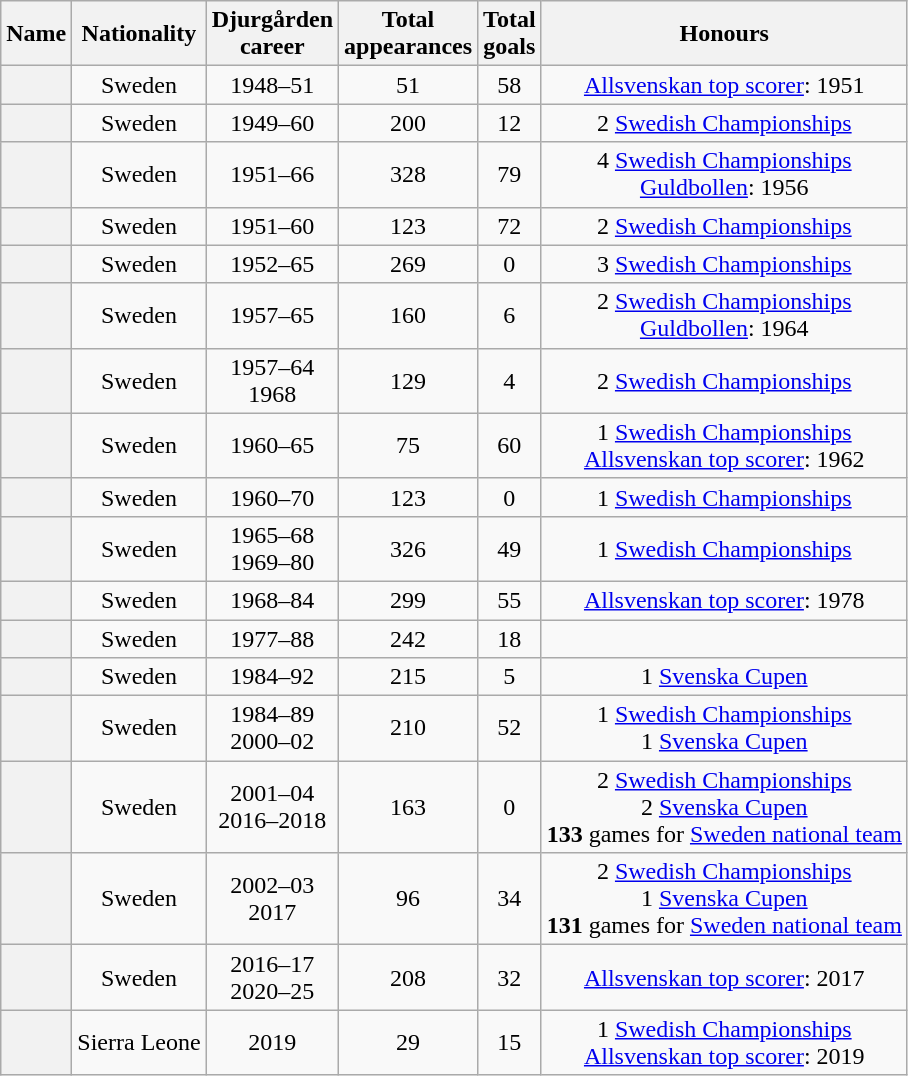<table class="wikitable plainrowheaders sortable" style="text-align:center">
<tr>
<th scope="col">Name</th>
<th scope="col">Nationality</th>
<th scope="col">Djurgården<br>career</th>
<th scope="col">Total<br>appearances</th>
<th scope="col">Total<br>goals</th>
<th scope="col">Honours</th>
</tr>
<tr>
<th scope="row" style="text-align:left;"></th>
<td>Sweden</td>
<td>1948–51</td>
<td>51</td>
<td>58</td>
<td><a href='#'>Allsvenskan top scorer</a>: 1951</td>
</tr>
<tr>
<th scope="row" style="text-align:left;"></th>
<td>Sweden</td>
<td>1949–60</td>
<td>200</td>
<td>12</td>
<td>2 <a href='#'>Swedish Championships</a></td>
</tr>
<tr>
<th scope="row" style="text-align:left;"></th>
<td>Sweden</td>
<td>1951–66</td>
<td>328</td>
<td>79</td>
<td>4 <a href='#'>Swedish Championships</a> <br> <a href='#'>Guldbollen</a>: 1956</td>
</tr>
<tr>
<th scope="row" style="text-align:left;"></th>
<td>Sweden</td>
<td>1951–60</td>
<td>123</td>
<td>72</td>
<td>2 <a href='#'>Swedish Championships</a></td>
</tr>
<tr>
<th scope="row" style="text-align:left;"></th>
<td>Sweden</td>
<td>1952–65</td>
<td>269</td>
<td>0</td>
<td>3 <a href='#'>Swedish Championships</a></td>
</tr>
<tr>
<th scope="row" style="text-align:left;"></th>
<td>Sweden</td>
<td>1957–65</td>
<td>160</td>
<td>6</td>
<td>2 <a href='#'>Swedish Championships</a> <br> <a href='#'>Guldbollen</a>: 1964</td>
</tr>
<tr>
<th scope="row" style="text-align:left;"></th>
<td>Sweden</td>
<td>1957–64<br>1968</td>
<td>129</td>
<td>4</td>
<td>2 <a href='#'>Swedish Championships</a></td>
</tr>
<tr>
<th scope="row" style="text-align:left;"></th>
<td>Sweden</td>
<td>1960–65</td>
<td>75</td>
<td>60</td>
<td>1 <a href='#'>Swedish Championships</a> <br> <a href='#'>Allsvenskan top scorer</a>: 1962</td>
</tr>
<tr>
<th scope="row" style="text-align:left;"></th>
<td>Sweden</td>
<td>1960–70</td>
<td>123</td>
<td>0</td>
<td>1 <a href='#'>Swedish Championships</a></td>
</tr>
<tr>
<th scope="row" style="text-align:left;"></th>
<td>Sweden</td>
<td>1965–68<br>1969–80</td>
<td>326</td>
<td>49</td>
<td>1 <a href='#'>Swedish Championships</a></td>
</tr>
<tr>
<th scope="row" style="text-align:left;"></th>
<td>Sweden</td>
<td>1968–84</td>
<td>299</td>
<td>55</td>
<td><a href='#'>Allsvenskan top scorer</a>: 1978</td>
</tr>
<tr>
<th scope="row" style="text-align:left;"></th>
<td>Sweden</td>
<td>1977–88</td>
<td>242</td>
<td>18</td>
<td></td>
</tr>
<tr>
<th scope="row" style="text-align:left;"></th>
<td>Sweden</td>
<td>1984–92</td>
<td>215</td>
<td>5</td>
<td>1 <a href='#'>Svenska Cupen</a></td>
</tr>
<tr>
<th scope="row" style="text-align:left;"></th>
<td>Sweden</td>
<td>1984–89<br>2000–02</td>
<td>210</td>
<td>52</td>
<td>1 <a href='#'>Swedish Championships</a> <br> 1 <a href='#'>Svenska Cupen</a></td>
</tr>
<tr>
<th scope="row" style="text-align:left;"></th>
<td>Sweden</td>
<td>2001–04<br>2016–2018</td>
<td>163</td>
<td>0</td>
<td>2 <a href='#'>Swedish Championships</a> <br> 2 <a href='#'>Svenska Cupen</a> <br> <strong>133</strong> games for <a href='#'>Sweden national team</a></td>
</tr>
<tr>
<th scope="row" style="text-align:left;"></th>
<td>Sweden</td>
<td>2002–03<br>2017</td>
<td>96</td>
<td>34</td>
<td>2 <a href='#'>Swedish Championships</a> <br> 1 <a href='#'>Svenska Cupen</a> <br> <strong>131</strong> games for <a href='#'>Sweden national team</a></td>
</tr>
<tr>
<th scope="row" style="text-align:left;"></th>
<td>Sweden</td>
<td>2016–17<br>2020–25</td>
<td>208</td>
<td>32</td>
<td><a href='#'>Allsvenskan top scorer</a>: 2017</td>
</tr>
<tr>
<th scope="row" style="text-align:left;"></th>
<td>Sierra Leone</td>
<td>2019</td>
<td>29</td>
<td>15</td>
<td>1 <a href='#'>Swedish Championships</a> <br> <a href='#'>Allsvenskan top scorer</a>: 2019</td>
</tr>
</table>
